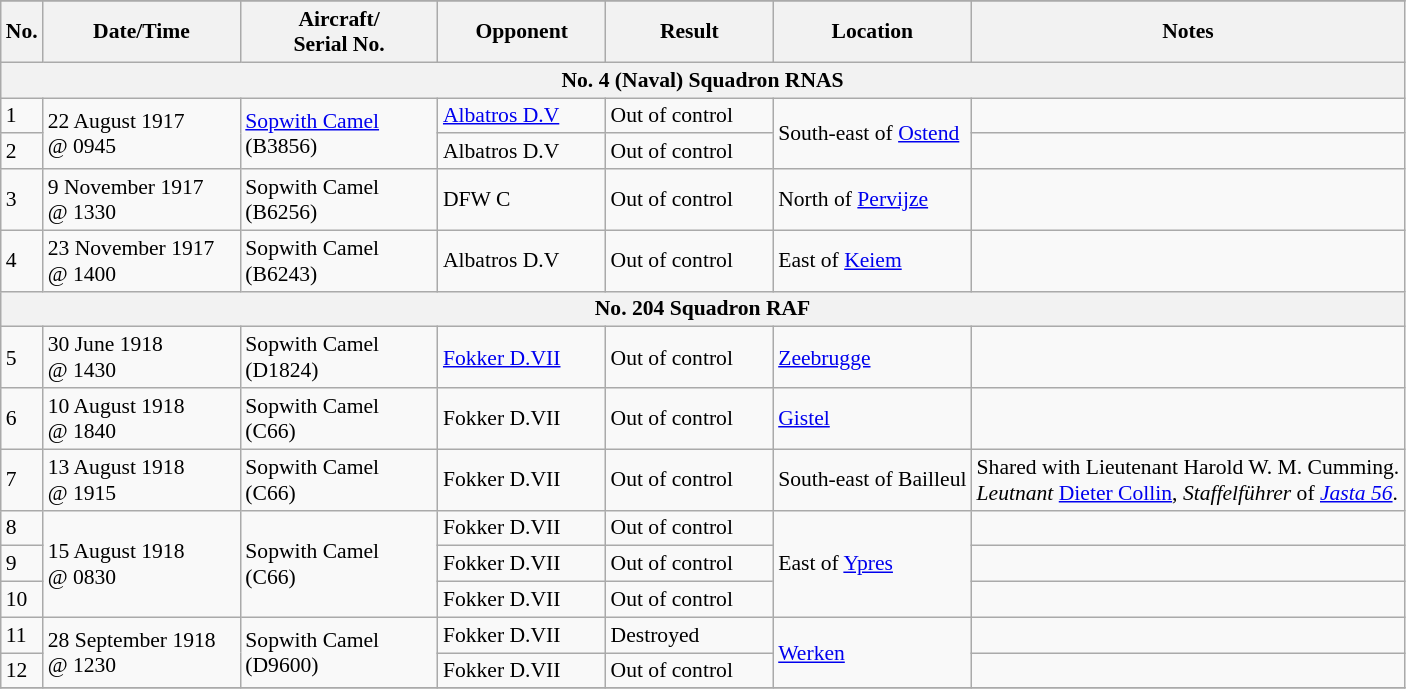<table class="wikitable" style="font-size:90%;">
<tr>
</tr>
<tr>
<th>No.</th>
<th width="125">Date/Time</th>
<th width="125">Aircraft/<br>Serial No.</th>
<th width="105">Opponent</th>
<th width="105">Result</th>
<th>Location</th>
<th>Notes</th>
</tr>
<tr>
<th colspan="7">No. 4 (Naval) Squadron RNAS</th>
</tr>
<tr>
<td>1</td>
<td rowspan="2">22 August 1917<br>@ 0945</td>
<td rowspan="2"><a href='#'>Sopwith Camel</a><br>(B3856)</td>
<td><a href='#'>Albatros D.V</a></td>
<td>Out of control</td>
<td rowspan="2">South-east of <a href='#'>Ostend</a></td>
<td></td>
</tr>
<tr>
<td>2</td>
<td>Albatros D.V</td>
<td>Out of control</td>
<td></td>
</tr>
<tr>
<td>3</td>
<td>9 November 1917<br>@ 1330</td>
<td>Sopwith Camel<br>(B6256)</td>
<td>DFW C</td>
<td>Out of control</td>
<td>North of <a href='#'>Pervijze</a></td>
<td></td>
</tr>
<tr>
<td>4</td>
<td>23 November 1917<br>@ 1400</td>
<td>Sopwith Camel<br>(B6243)</td>
<td>Albatros D.V</td>
<td>Out of control</td>
<td>East of <a href='#'>Keiem</a></td>
<td></td>
</tr>
<tr>
<th colspan="7">No. 204 Squadron RAF</th>
</tr>
<tr>
<td>5</td>
<td>30 June 1918<br>@ 1430</td>
<td>Sopwith Camel<br>(D1824)</td>
<td><a href='#'>Fokker D.VII</a></td>
<td>Out of control</td>
<td><a href='#'>Zeebrugge</a></td>
<td></td>
</tr>
<tr>
<td>6</td>
<td>10 August 1918<br>@ 1840</td>
<td>Sopwith Camel<br>(C66)</td>
<td>Fokker D.VII</td>
<td>Out of control</td>
<td><a href='#'>Gistel</a></td>
<td></td>
</tr>
<tr>
<td>7</td>
<td>13 August 1918<br>@ 1915</td>
<td>Sopwith Camel<br>(C66)</td>
<td>Fokker D.VII</td>
<td>Out of control</td>
<td>South-east of Bailleul</td>
<td>Shared with Lieutenant Harold W. M. Cumming.<br><em>Leutnant</em> <a href='#'>Dieter Collin</a>, <em>Staffelführer</em> of <em><a href='#'>Jasta 56</a></em>.</td>
</tr>
<tr>
<td>8</td>
<td rowspan="3">15 August 1918<br>@ 0830</td>
<td rowspan="3">Sopwith Camel<br>(C66)</td>
<td>Fokker D.VII</td>
<td>Out of control</td>
<td rowspan="3">East of <a href='#'>Ypres</a></td>
<td></td>
</tr>
<tr>
<td>9</td>
<td>Fokker D.VII</td>
<td>Out of control</td>
<td></td>
</tr>
<tr>
<td>10</td>
<td>Fokker D.VII</td>
<td>Out of control</td>
<td></td>
</tr>
<tr>
<td>11</td>
<td rowspan="2">28 September 1918<br>@ 1230</td>
<td rowspan="2">Sopwith Camel<br>(D9600)</td>
<td>Fokker D.VII</td>
<td>Destroyed</td>
<td rowspan="2"><a href='#'>Werken</a></td>
<td></td>
</tr>
<tr>
<td>12</td>
<td>Fokker D.VII</td>
<td>Out of control</td>
<td></td>
</tr>
<tr>
</tr>
</table>
